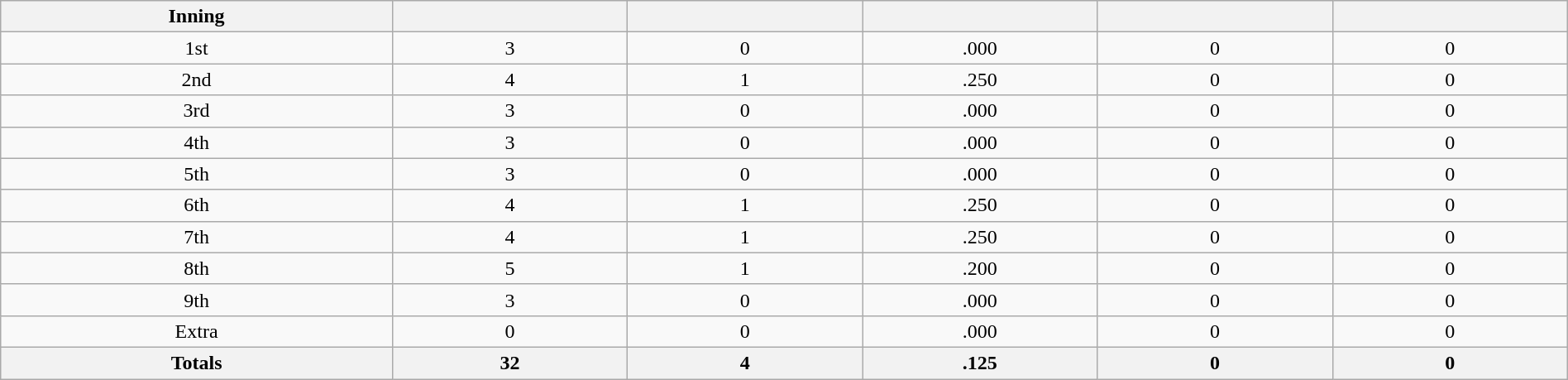<table class="wikitable sortable" style="width:100%;text-align:center;">
<tr>
<th width="25%">Inning</th>
<th width="15%"></th>
<th width="15%"></th>
<th width="15%"></th>
<th width="15%"></th>
<th width="15%"></th>
</tr>
<tr>
<td>1st</td>
<td>3</td>
<td>0</td>
<td>.000</td>
<td>0</td>
<td>0</td>
</tr>
<tr>
<td>2nd</td>
<td>4</td>
<td>1</td>
<td>.250</td>
<td>0</td>
<td>0</td>
</tr>
<tr>
<td>3rd</td>
<td>3</td>
<td>0</td>
<td>.000</td>
<td>0</td>
<td>0</td>
</tr>
<tr>
<td>4th</td>
<td>3</td>
<td>0</td>
<td>.000</td>
<td>0</td>
<td>0</td>
</tr>
<tr>
<td>5th</td>
<td>3</td>
<td>0</td>
<td>.000</td>
<td>0</td>
<td>0</td>
</tr>
<tr>
<td>6th</td>
<td>4</td>
<td>1</td>
<td>.250</td>
<td>0</td>
<td>0</td>
</tr>
<tr>
<td>7th</td>
<td>4</td>
<td>1</td>
<td>.250</td>
<td>0</td>
<td>0</td>
</tr>
<tr>
<td>8th</td>
<td>5</td>
<td>1</td>
<td>.200</td>
<td>0</td>
<td>0</td>
</tr>
<tr>
<td>9th</td>
<td>3</td>
<td>0</td>
<td>.000</td>
<td>0</td>
<td>0</td>
</tr>
<tr>
<td>Extra</td>
<td>0</td>
<td>0</td>
<td>.000</td>
<td>0</td>
<td>0</td>
</tr>
<tr class=sortbottom>
<th>Totals</th>
<th>32</th>
<th>4</th>
<th>.125</th>
<th>0</th>
<th>0</th>
</tr>
</table>
